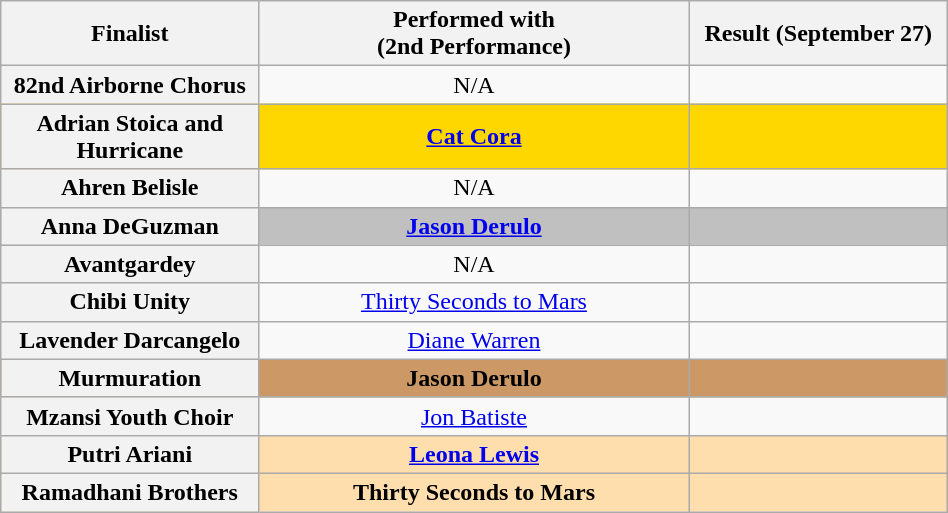<table class="wikitable sortable plainrowheaders" style="text-align:center" width="50%;">
<tr>
<th class="unsortable" style="width:10em;">Finalist</th>
<th class="unsortable" style="width:17em;">Performed with<br>(2nd Performance)</th>
<th style="width:10em;">Result (September 27)</th>
</tr>
<tr>
<th scope="row">82nd Airborne Chorus</th>
<td>N/A</td>
<td></td>
</tr>
<tr style="background:gold">
<th scope="row"><strong>Adrian Stoica and Hurricane</strong></th>
<td><strong><a href='#'>Cat Cora</a></strong></td>
<td><strong></strong></td>
</tr>
<tr style=>
<th scope="row">Ahren Belisle</th>
<td>N/A</td>
<td></td>
</tr>
<tr style="background:silver">
<th scope="row"><strong>Anna DeGuzman</strong></th>
<td><strong><a href='#'>Jason Derulo</a></strong></td>
<td><strong></strong></td>
</tr>
<tr>
<th scope="row">Avantgardey</th>
<td>N/A</td>
<td></td>
</tr>
<tr style=>
<th scope="row">Chibi Unity</th>
<td><a href='#'>Thirty Seconds to Mars</a></td>
<td></td>
</tr>
<tr style=>
<th scope="row">Lavender Darcangelo</th>
<td><a href='#'>Diane Warren</a></td>
<td></td>
</tr>
<tr style="background:#c96">
<th scope="row"><strong>Murmuration</strong></th>
<td><strong>Jason Derulo</strong></td>
<td><strong></strong></td>
</tr>
<tr>
<th scope="row">Mzansi Youth Choir</th>
<td><a href='#'>Jon Batiste</a></td>
<td></td>
</tr>
<tr style="background:NavajoWhite">
<th scope="row"><strong>Putri Ariani</strong></th>
<td><strong><a href='#'>Leona Lewis</a></strong></td>
<td><strong></strong></td>
</tr>
<tr style="background:NavajoWhite">
<th scope="row"><strong>Ramadhani Brothers</strong></th>
<td><strong>Thirty Seconds to Mars</strong></td>
<td><strong></strong></td>
</tr>
</table>
